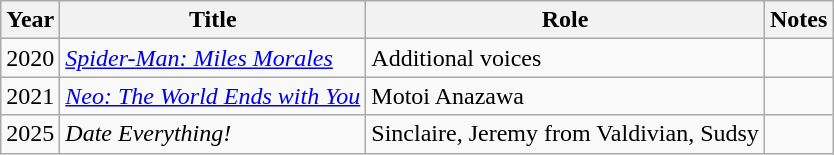<table class="wikitable sortable">
<tr>
<th>Year</th>
<th>Title</th>
<th>Role</th>
<th>Notes</th>
</tr>
<tr>
<td>2020</td>
<td><em><a href='#'>Spider-Man: Miles Morales</a></em></td>
<td>Additional voices</td>
<td></td>
</tr>
<tr>
<td>2021</td>
<td><em><a href='#'>Neo: The World Ends with You</a></em></td>
<td>Motoi Anazawa</td>
<td></td>
</tr>
<tr>
<td>2025</td>
<td><em>Date Everything!</em></td>
<td>Sinclaire, Jeremy from Valdivian, Sudsy</td>
<td></td>
</tr>
</table>
